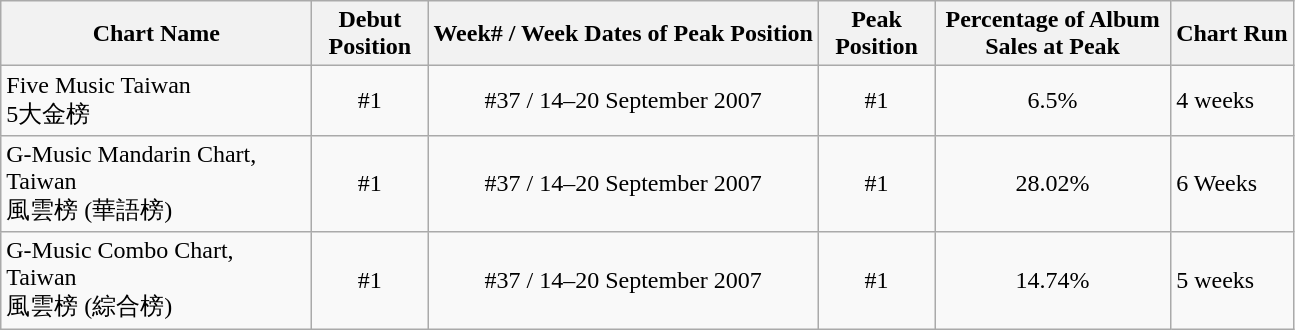<table class="wikitable">
<tr>
<th width="200px">Chart Name</th>
<th width="70px">Debut Position</th>
<th>Week# / Week Dates of Peak Position</th>
<th width="70px">Peak Position</th>
<th width="150px">Percentage of Album Sales at Peak</th>
<th>Chart Run</th>
</tr>
<tr>
<td>Five Music Taiwan<br>5大金榜</td>
<td align="center">#1</td>
<td align="center">#37 / 14–20 September 2007</td>
<td align="center">#1</td>
<td align="center">6.5%</td>
<td>4 weeks</td>
</tr>
<tr>
<td>G-Music Mandarin Chart, Taiwan<br>風雲榜 (華語榜)</td>
<td align="center">#1</td>
<td align="center">#37 / 14–20 September 2007</td>
<td align="center">#1</td>
<td align="center">28.02%</td>
<td>6 Weeks</td>
</tr>
<tr>
<td>G-Music Combo Chart, Taiwan<br>風雲榜 (綜合榜)</td>
<td align="center">#1</td>
<td align="center">#37 / 14–20 September 2007</td>
<td align="center">#1</td>
<td align="center">14.74%</td>
<td>5 weeks</td>
</tr>
</table>
